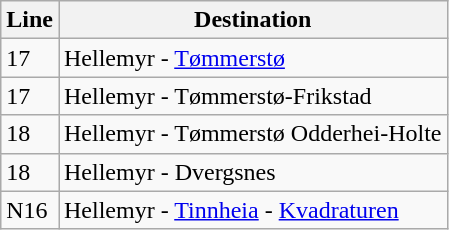<table class="wikitable sortable">
<tr>
<th>Line</th>
<th>Destination </th>
</tr>
<tr>
<td>17</td>
<td>Hellemyr - <a href='#'>Tømmerstø</a></td>
</tr>
<tr>
<td>17</td>
<td>Hellemyr - Tømmerstø-Frikstad</td>
</tr>
<tr>
<td>18</td>
<td>Hellemyr - Tømmerstø Odderhei-Holte</td>
</tr>
<tr>
<td>18</td>
<td>Hellemyr - Dvergsnes</td>
</tr>
<tr>
<td>N16</td>
<td>Hellemyr - <a href='#'>Tinnheia</a> - <a href='#'>Kvadraturen</a></td>
</tr>
</table>
